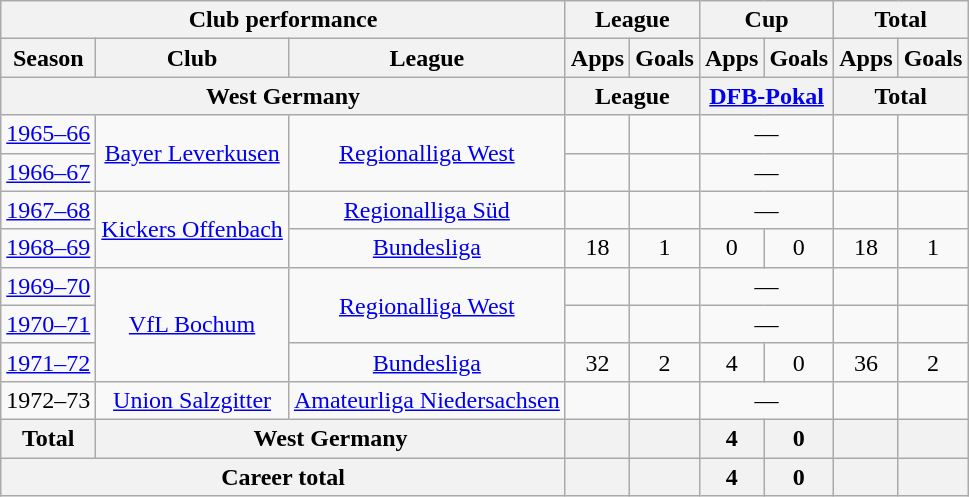<table class="wikitable" style="text-align:center">
<tr>
<th colspan=3>Club performance</th>
<th colspan=2>League</th>
<th colspan=2>Cup</th>
<th colspan=2>Total</th>
</tr>
<tr>
<th>Season</th>
<th>Club</th>
<th>League</th>
<th>Apps</th>
<th>Goals</th>
<th>Apps</th>
<th>Goals</th>
<th>Apps</th>
<th>Goals</th>
</tr>
<tr>
<th colspan=3>West Germany</th>
<th colspan=2>League</th>
<th colspan=2><a href='#'>DFB-Pokal</a></th>
<th colspan=2>Total</th>
</tr>
<tr>
<td><a href='#'>1965–66</a></td>
<td rowspan="2"><a href='#'>Bayer Leverkusen</a></td>
<td rowspan="2"><a href='#'>Regionalliga West</a></td>
<td></td>
<td></td>
<td colspan="2">—</td>
<td></td>
<td></td>
</tr>
<tr>
<td><a href='#'>1966–67</a></td>
<td></td>
<td></td>
<td colspan="2">—</td>
<td></td>
<td></td>
</tr>
<tr>
<td><a href='#'>1967–68</a></td>
<td rowspan="2"><a href='#'>Kickers Offenbach</a></td>
<td><a href='#'>Regionalliga Süd</a></td>
<td></td>
<td></td>
<td colspan="2">—</td>
<td></td>
<td></td>
</tr>
<tr>
<td><a href='#'>1968–69</a></td>
<td><a href='#'>Bundesliga</a></td>
<td>18</td>
<td>1</td>
<td>0</td>
<td>0</td>
<td>18</td>
<td>1</td>
</tr>
<tr>
<td><a href='#'>1969–70</a></td>
<td rowspan="3"><a href='#'>VfL Bochum</a></td>
<td rowspan="2"><a href='#'>Regionalliga West</a></td>
<td></td>
<td></td>
<td colspan="2">—</td>
<td></td>
<td></td>
</tr>
<tr>
<td><a href='#'>1970–71</a></td>
<td></td>
<td></td>
<td colspan="2">—</td>
<td></td>
<td></td>
</tr>
<tr>
<td><a href='#'>1971–72</a></td>
<td><a href='#'>Bundesliga</a></td>
<td>32</td>
<td>2</td>
<td>4</td>
<td>0</td>
<td>36</td>
<td>2</td>
</tr>
<tr>
<td>1972–73</td>
<td><a href='#'>Union Salzgitter</a></td>
<td><a href='#'>Amateurliga Niedersachsen</a></td>
<td></td>
<td></td>
<td colspan="2">—</td>
<td></td>
<td></td>
</tr>
<tr>
<th rowspan=1>Total</th>
<th colspan=2>West Germany</th>
<th></th>
<th></th>
<th>4</th>
<th>0</th>
<th></th>
<th></th>
</tr>
<tr>
<th colspan=3>Career total</th>
<th></th>
<th></th>
<th>4</th>
<th>0</th>
<th></th>
<th></th>
</tr>
</table>
